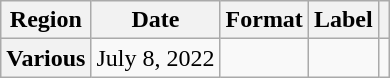<table class="wikitable plainrowheaders">
<tr>
<th scope="col">Region</th>
<th scope="col">Date</th>
<th scope="col">Format</th>
<th scope="col">Label</th>
<th scope="col"></th>
</tr>
<tr>
<th scope="row">Various</th>
<td>July 8, 2022</td>
<td></td>
<td></td>
<td align="center"></td>
</tr>
</table>
